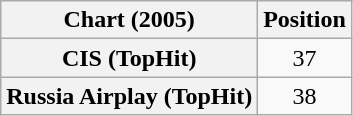<table class="wikitable sortable plainrowheaders" style="text-align:center">
<tr>
<th scope="col">Chart (2005)</th>
<th scope="col">Position</th>
</tr>
<tr>
<th scope="row">CIS (TopHit)</th>
<td>37</td>
</tr>
<tr>
<th scope="row">Russia Airplay (TopHit)</th>
<td>38</td>
</tr>
</table>
